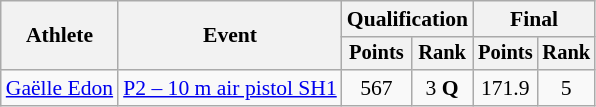<table class="wikitable" style="font-size:90%">
<tr>
<th rowspan="2">Athlete</th>
<th rowspan="2">Event</th>
<th colspan="2">Qualification</th>
<th colspan="2">Final</th>
</tr>
<tr style="font-size:95%">
<th>Points</th>
<th>Rank</th>
<th>Points</th>
<th>Rank</th>
</tr>
<tr align=center>
<td align=left><a href='#'>Gaëlle Edon</a></td>
<td align=left><a href='#'>P2 – 10 m air pistol SH1</a></td>
<td>567</td>
<td>3 <strong>Q</strong></td>
<td>171.9</td>
<td>5</td>
</tr>
</table>
